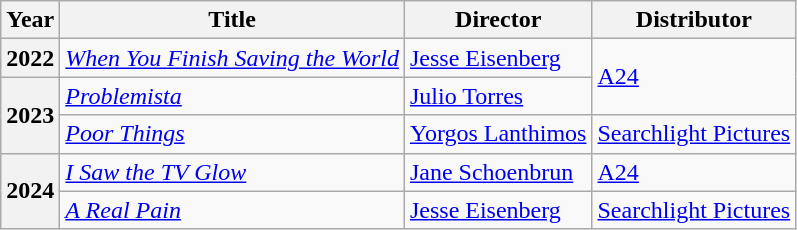<table class="wikitable plainrowheaders sortable">
<tr>
<th scope="col">Year</th>
<th scope="col">Title</th>
<th scope="col">Director</th>
<th scope="col">Distributor</th>
</tr>
<tr>
<th scope="row">2022</th>
<td><em><a href='#'>When You Finish Saving the World</a></em></td>
<td><a href='#'>Jesse Eisenberg</a></td>
<td rowspan="2"><a href='#'>A24</a></td>
</tr>
<tr>
<th scope="row" rowspan="2">2023</th>
<td><em><a href='#'>Problemista</a></em></td>
<td><a href='#'>Julio Torres</a></td>
</tr>
<tr>
<td><em><a href='#'>Poor Things</a></em></td>
<td><a href='#'>Yorgos Lanthimos</a></td>
<td><a href='#'>Searchlight Pictures</a></td>
</tr>
<tr>
<th scope="row" rowspan="2">2024</th>
<td><em><a href='#'>I Saw the TV Glow</a></em></td>
<td><a href='#'>Jane Schoenbrun</a></td>
<td><a href='#'>A24</a></td>
</tr>
<tr>
<td><em><a href='#'>A Real Pain</a></em></td>
<td><a href='#'>Jesse Eisenberg</a></td>
<td><a href='#'>Searchlight Pictures</a></td>
</tr>
</table>
